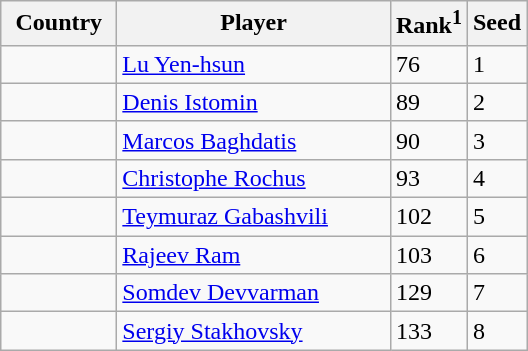<table class="sortable wikitable">
<tr>
<th width="70">Country</th>
<th width="175">Player</th>
<th>Rank<sup>1</sup></th>
<th>Seed</th>
</tr>
<tr>
<td></td>
<td><a href='#'>Lu Yen-hsun</a></td>
<td>76</td>
<td>1</td>
</tr>
<tr>
<td></td>
<td><a href='#'>Denis Istomin</a></td>
<td>89</td>
<td>2</td>
</tr>
<tr>
<td></td>
<td><a href='#'>Marcos Baghdatis</a></td>
<td>90</td>
<td>3</td>
</tr>
<tr>
<td></td>
<td><a href='#'>Christophe Rochus</a></td>
<td>93</td>
<td>4</td>
</tr>
<tr>
<td></td>
<td><a href='#'>Teymuraz Gabashvili</a></td>
<td>102</td>
<td>5</td>
</tr>
<tr>
<td></td>
<td><a href='#'>Rajeev Ram</a></td>
<td>103</td>
<td>6</td>
</tr>
<tr>
<td></td>
<td><a href='#'>Somdev Devvarman</a></td>
<td>129</td>
<td>7</td>
</tr>
<tr>
<td></td>
<td><a href='#'>Sergiy Stakhovsky</a></td>
<td>133</td>
<td>8</td>
</tr>
</table>
